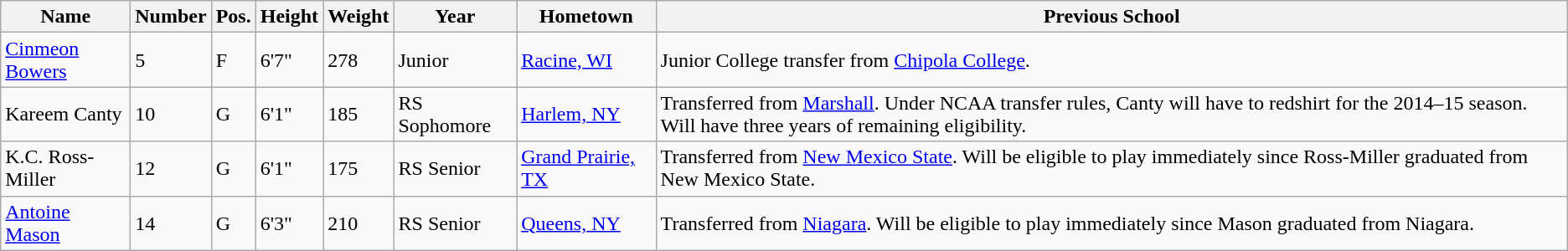<table class="wikitable sortable" border="1">
<tr>
<th>Name</th>
<th>Number</th>
<th>Pos.</th>
<th>Height</th>
<th>Weight</th>
<th>Year</th>
<th>Hometown</th>
<th class="unsortable">Previous School</th>
</tr>
<tr>
<td sortname><a href='#'>Cinmeon Bowers</a></td>
<td>5</td>
<td>F</td>
<td>6'7"</td>
<td>278</td>
<td>Junior</td>
<td><a href='#'>Racine, WI</a></td>
<td>Junior College transfer from <a href='#'>Chipola College</a>.</td>
</tr>
<tr>
<td sortname>Kareem Canty</td>
<td>10</td>
<td>G</td>
<td>6'1"</td>
<td>185</td>
<td>RS Sophomore</td>
<td><a href='#'>Harlem, NY</a></td>
<td>Transferred from <a href='#'>Marshall</a>. Under NCAA transfer rules, Canty will have to redshirt for the 2014–15 season. Will have three years of remaining eligibility.</td>
</tr>
<tr>
<td sortname>K.C. Ross-Miller</td>
<td>12</td>
<td>G</td>
<td>6'1"</td>
<td>175</td>
<td>RS Senior</td>
<td><a href='#'>Grand Prairie, TX</a></td>
<td>Transferred from <a href='#'>New Mexico State</a>. Will be eligible to play immediately since Ross-Miller graduated from New Mexico State.</td>
</tr>
<tr>
<td sortname><a href='#'>Antoine Mason</a></td>
<td>14</td>
<td>G</td>
<td>6'3"</td>
<td>210</td>
<td>RS Senior</td>
<td><a href='#'>Queens, NY</a></td>
<td>Transferred from <a href='#'>Niagara</a>. Will be eligible to play immediately since Mason graduated from Niagara.</td>
</tr>
</table>
